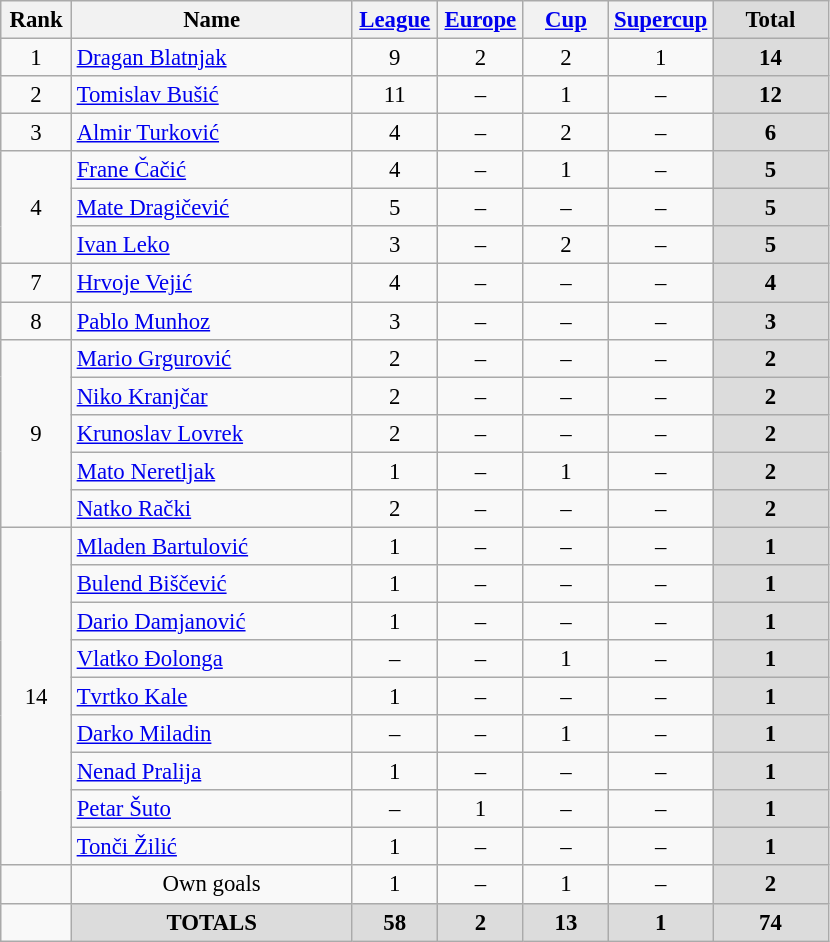<table class="wikitable" style="font-size: 95%; text-align: center;">
<tr>
<th width=40>Rank</th>
<th width=180>Name</th>
<th width=50><a href='#'>League</a></th>
<th width=50><a href='#'>Europe</a></th>
<th width=50><a href='#'>Cup</a></th>
<th width=50><a href='#'>Supercup</a></th>
<th width=70 style="background: #DCDCDC">Total</th>
</tr>
<tr>
<td rowspan=1>1</td>
<td style="text-align:left;"> <a href='#'>Dragan Blatnjak</a></td>
<td>9</td>
<td>2</td>
<td>2</td>
<td>1</td>
<th style="background: #DCDCDC">14</th>
</tr>
<tr>
<td rowspan=1>2</td>
<td style="text-align:left;"> <a href='#'>Tomislav Bušić</a></td>
<td>11</td>
<td>–</td>
<td>1</td>
<td>–</td>
<th style="background: #DCDCDC">12</th>
</tr>
<tr>
<td rowspan=1>3</td>
<td style="text-align:left;"> <a href='#'>Almir Turković</a></td>
<td>4</td>
<td>–</td>
<td>2</td>
<td>–</td>
<th style="background: #DCDCDC">6</th>
</tr>
<tr>
<td rowspan=3>4</td>
<td style="text-align:left;"> <a href='#'>Frane Čačić</a></td>
<td>4</td>
<td>–</td>
<td>1</td>
<td>–</td>
<th style="background: #DCDCDC">5</th>
</tr>
<tr>
<td style="text-align:left;"> <a href='#'>Mate Dragičević</a></td>
<td>5</td>
<td>–</td>
<td>–</td>
<td>–</td>
<th style="background: #DCDCDC">5</th>
</tr>
<tr>
<td style="text-align:left;"> <a href='#'>Ivan Leko</a></td>
<td>3</td>
<td>–</td>
<td>2</td>
<td>–</td>
<th style="background: #DCDCDC">5</th>
</tr>
<tr>
<td rowspan=1>7</td>
<td style="text-align:left;"> <a href='#'>Hrvoje Vejić</a></td>
<td>4</td>
<td>–</td>
<td>–</td>
<td>–</td>
<th style="background: #DCDCDC">4</th>
</tr>
<tr>
<td rowspan=1>8</td>
<td style="text-align:left;"> <a href='#'>Pablo Munhoz</a></td>
<td>3</td>
<td>–</td>
<td>–</td>
<td>–</td>
<th style="background: #DCDCDC">3</th>
</tr>
<tr>
<td rowspan=5>9</td>
<td style="text-align:left;"> <a href='#'>Mario Grgurović</a></td>
<td>2</td>
<td>–</td>
<td>–</td>
<td>–</td>
<th style="background: #DCDCDC">2</th>
</tr>
<tr>
<td style="text-align:left;"> <a href='#'>Niko Kranjčar</a></td>
<td>2</td>
<td>–</td>
<td>–</td>
<td>–</td>
<th style="background: #DCDCDC">2</th>
</tr>
<tr>
<td style="text-align:left;"> <a href='#'>Krunoslav Lovrek</a></td>
<td>2</td>
<td>–</td>
<td>–</td>
<td>–</td>
<th style="background: #DCDCDC">2</th>
</tr>
<tr>
<td style="text-align:left;"> <a href='#'>Mato Neretljak</a></td>
<td>1</td>
<td>–</td>
<td>1</td>
<td>–</td>
<th style="background: #DCDCDC">2</th>
</tr>
<tr>
<td style="text-align:left;"> <a href='#'>Natko Rački</a></td>
<td>2</td>
<td>–</td>
<td>–</td>
<td>–</td>
<th style="background: #DCDCDC">2</th>
</tr>
<tr>
<td rowspan=9>14</td>
<td style="text-align:left;"> <a href='#'>Mladen Bartulović</a></td>
<td>1</td>
<td>–</td>
<td>–</td>
<td>–</td>
<th style="background: #DCDCDC">1</th>
</tr>
<tr>
<td style="text-align:left;"> <a href='#'>Bulend Biščević</a></td>
<td>1</td>
<td>–</td>
<td>–</td>
<td>–</td>
<th style="background: #DCDCDC">1</th>
</tr>
<tr>
<td style="text-align:left;"> <a href='#'>Dario Damjanović</a></td>
<td>1</td>
<td>–</td>
<td>–</td>
<td>–</td>
<th style="background: #DCDCDC">1</th>
</tr>
<tr>
<td style="text-align:left;"> <a href='#'>Vlatko Đolonga</a></td>
<td>–</td>
<td>–</td>
<td>1</td>
<td>–</td>
<th style="background: #DCDCDC">1</th>
</tr>
<tr>
<td style="text-align:left;"> <a href='#'>Tvrtko Kale</a></td>
<td>1</td>
<td>–</td>
<td>–</td>
<td>–</td>
<th style="background: #DCDCDC">1</th>
</tr>
<tr>
<td style="text-align:left;"> <a href='#'>Darko Miladin</a></td>
<td>–</td>
<td>–</td>
<td>1</td>
<td>–</td>
<th style="background: #DCDCDC">1</th>
</tr>
<tr>
<td style="text-align:left;"> <a href='#'>Nenad Pralija</a></td>
<td>1</td>
<td>–</td>
<td>–</td>
<td>–</td>
<th style="background: #DCDCDC">1</th>
</tr>
<tr>
<td style="text-align:left;"> <a href='#'>Petar Šuto</a></td>
<td>–</td>
<td>1</td>
<td>–</td>
<td>–</td>
<th style="background: #DCDCDC">1</th>
</tr>
<tr>
<td style="text-align:left;"> <a href='#'>Tonči Žilić</a></td>
<td>1</td>
<td>–</td>
<td>–</td>
<td>–</td>
<th style="background: #DCDCDC">1</th>
</tr>
<tr>
<td></td>
<td style="text-align:center;">Own goals</td>
<td>1</td>
<td>–</td>
<td>1</td>
<td>–</td>
<th style="background: #DCDCDC">2</th>
</tr>
<tr>
<td></td>
<th style="background: #DCDCDC">TOTALS</th>
<th style="background: #DCDCDC">58</th>
<th style="background: #DCDCDC">2</th>
<th style="background: #DCDCDC">13</th>
<th style="background: #DCDCDC">1</th>
<th style="background: #DCDCDC">74</th>
</tr>
</table>
